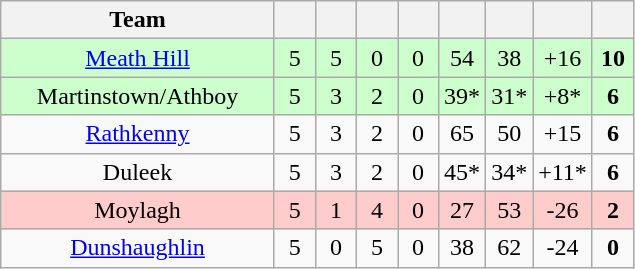<table class="wikitable" style="text-align:center">
<tr>
<th width="175">Team</th>
<th width="20"></th>
<th width="20"></th>
<th width="20"></th>
<th width="20"></th>
<th width="20"></th>
<th width="20"></th>
<th width="20"></th>
<th width="20"></th>
</tr>
<tr style="background:#cfc;">
<td><a href='#'>Meath Hill</a></td>
<td>5</td>
<td>5</td>
<td>0</td>
<td>0</td>
<td>54</td>
<td>38</td>
<td>+16</td>
<td><strong>10</strong></td>
</tr>
<tr style="background:#cfc;">
<td>Martinstown/Athboy</td>
<td>5</td>
<td>3</td>
<td>2</td>
<td>0</td>
<td>39*</td>
<td>31*</td>
<td>+8*</td>
<td><strong>6</strong></td>
</tr>
<tr>
<td><a href='#'>Rathkenny</a></td>
<td>5</td>
<td>3</td>
<td>2</td>
<td>0</td>
<td>65</td>
<td>50</td>
<td>+15</td>
<td><strong>6</strong></td>
</tr>
<tr>
<td>Duleek</td>
<td>5</td>
<td>3</td>
<td>2</td>
<td>0</td>
<td>45*</td>
<td>34*</td>
<td>+11*</td>
<td><strong>6</strong></td>
</tr>
<tr style="background:#fcc;">
<td>Moylagh</td>
<td>5</td>
<td>1</td>
<td>4</td>
<td>0</td>
<td>27</td>
<td>53</td>
<td>-26</td>
<td><strong>2</strong></td>
</tr>
<tr>
<td><a href='#'>Dunshaughlin</a></td>
<td>5</td>
<td>0</td>
<td>5</td>
<td>0</td>
<td>38</td>
<td>62</td>
<td>-24</td>
<td><strong>0</strong></td>
</tr>
</table>
